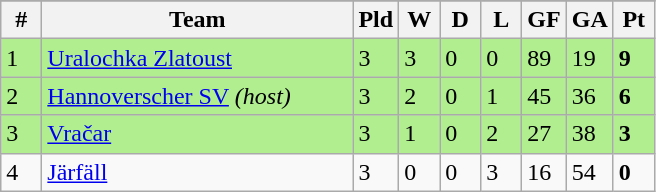<table class=wikitable>
<tr align=center>
</tr>
<tr>
<th width=20>#</th>
<th width=200>Team</th>
<th width=20>Pld</th>
<th width=20>W</th>
<th width=20>D</th>
<th width=20>L</th>
<th width=20>GF</th>
<th width=20>GA</th>
<th width=20>Pt</th>
</tr>
<tr bgcolor=B0EE90>
<td>1</td>
<td align="left"> <a href='#'>Uralochka Zlatoust</a></td>
<td>3</td>
<td>3</td>
<td>0</td>
<td>0</td>
<td>89</td>
<td>19</td>
<td><strong>9</strong></td>
</tr>
<tr bgcolor=B0EE90>
<td>2</td>
<td align="left"> <a href='#'>Hannoverscher SV</a> <em>(host)</em></td>
<td>3</td>
<td>2</td>
<td>0</td>
<td>1</td>
<td>45</td>
<td>36</td>
<td><strong>6</strong></td>
</tr>
<tr bgcolor=B0EE90>
<td>3</td>
<td align="left"> <a href='#'>Vračar</a></td>
<td>3</td>
<td>1</td>
<td>0</td>
<td>2</td>
<td>27</td>
<td>38</td>
<td><strong>3</strong></td>
</tr>
<tr bgcolor=>
<td>4</td>
<td align="left"> <a href='#'>Järfäll</a></td>
<td>3</td>
<td>0</td>
<td>0</td>
<td>3</td>
<td>16</td>
<td>54</td>
<td><strong>0</strong></td>
</tr>
</table>
